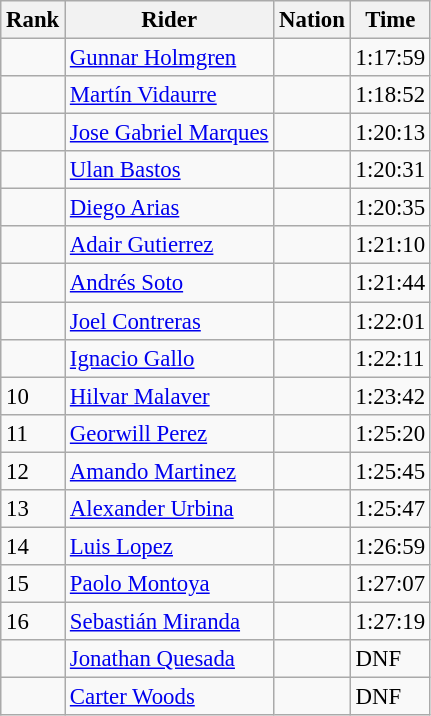<table class="wikitable sortable" style="font-size:95%" style="width:35em;" style="text-align:center">
<tr>
<th>Rank</th>
<th>Rider</th>
<th>Nation</th>
<th>Time</th>
</tr>
<tr>
<td></td>
<td align=left><a href='#'>Gunnar Holmgren</a></td>
<td align=left></td>
<td>1:17:59</td>
</tr>
<tr>
<td></td>
<td align=left><a href='#'>Martín Vidaurre</a></td>
<td align=left></td>
<td>1:18:52</td>
</tr>
<tr>
<td></td>
<td align=left><a href='#'>Jose Gabriel Marques</a></td>
<td align=left></td>
<td>1:20:13</td>
</tr>
<tr>
<td></td>
<td align=left><a href='#'>Ulan Bastos</a></td>
<td align=left></td>
<td>1:20:31</td>
</tr>
<tr>
<td></td>
<td align=left><a href='#'>Diego Arias</a></td>
<td align=left></td>
<td>1:20:35</td>
</tr>
<tr>
<td></td>
<td align=left><a href='#'>Adair Gutierrez</a></td>
<td align=left></td>
<td>1:21:10</td>
</tr>
<tr>
<td></td>
<td align=left><a href='#'>Andrés Soto</a></td>
<td align=left></td>
<td>1:21:44</td>
</tr>
<tr>
<td></td>
<td align=left><a href='#'>Joel Contreras</a></td>
<td align=left></td>
<td>1:22:01</td>
</tr>
<tr>
<td></td>
<td align=left><a href='#'>Ignacio Gallo</a></td>
<td align=left></td>
<td>1:22:11</td>
</tr>
<tr>
<td>10</td>
<td align=left><a href='#'>Hilvar Malaver</a></td>
<td align=left></td>
<td>1:23:42</td>
</tr>
<tr>
<td>11</td>
<td align=left><a href='#'>Georwill Perez</a></td>
<td align=left></td>
<td>1:25:20</td>
</tr>
<tr>
<td>12</td>
<td align=left><a href='#'>Amando Martinez</a></td>
<td align=left></td>
<td>1:25:45</td>
</tr>
<tr>
<td>13</td>
<td align=left><a href='#'>Alexander Urbina</a></td>
<td align=left></td>
<td>1:25:47</td>
</tr>
<tr>
<td>14</td>
<td align=left><a href='#'>Luis Lopez</a></td>
<td align=left></td>
<td>1:26:59</td>
</tr>
<tr>
<td>15</td>
<td align=left><a href='#'>Paolo Montoya</a></td>
<td align=left></td>
<td>1:27:07</td>
</tr>
<tr>
<td>16</td>
<td align=left><a href='#'>Sebastián Miranda</a></td>
<td align=left></td>
<td>1:27:19</td>
</tr>
<tr>
<td></td>
<td align=left><a href='#'>Jonathan Quesada</a></td>
<td align=left></td>
<td>DNF</td>
</tr>
<tr>
<td></td>
<td align=left><a href='#'>Carter Woods</a></td>
<td align=left></td>
<td>DNF</td>
</tr>
</table>
